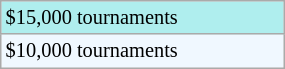<table class="wikitable"  style="font-size:85%; width:15%;">
<tr style="background:#afeeee;">
<td>$15,000 tournaments</td>
</tr>
<tr style="background:#f0f8ff;">
<td>$10,000 tournaments</td>
</tr>
</table>
